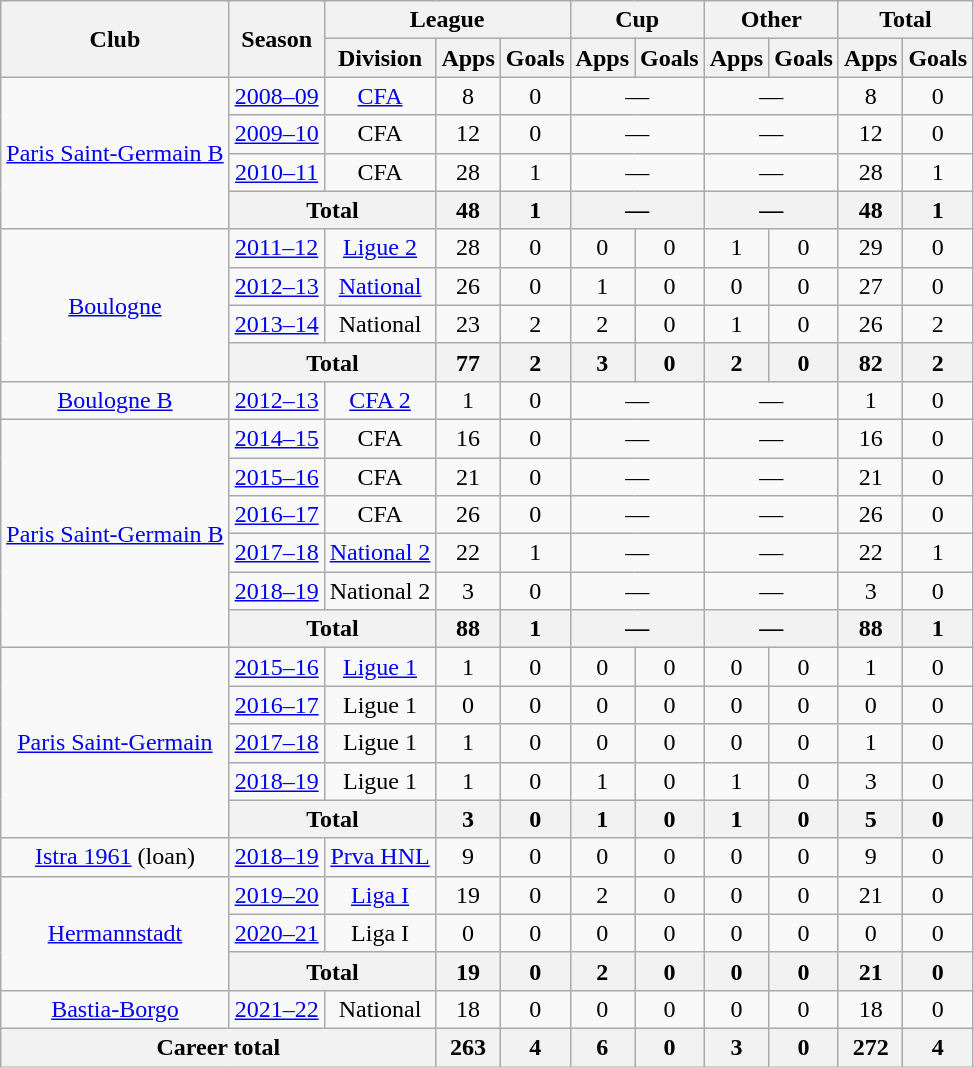<table class="wikitable" style="text-align:center">
<tr>
<th rowspan="2">Club</th>
<th rowspan="2">Season</th>
<th colspan="3">League</th>
<th colspan="2">Cup</th>
<th colspan="2">Other</th>
<th colspan="2">Total</th>
</tr>
<tr>
<th>Division</th>
<th>Apps</th>
<th>Goals</th>
<th>Apps</th>
<th>Goals</th>
<th>Apps</th>
<th>Goals</th>
<th>Apps</th>
<th>Goals</th>
</tr>
<tr>
<td rowspan="4"><a href='#'>Paris Saint-Germain B</a></td>
<td><a href='#'>2008–09</a></td>
<td><a href='#'>CFA</a></td>
<td>8</td>
<td>0</td>
<td colspan="2">—</td>
<td colspan="2">—</td>
<td>8</td>
<td>0</td>
</tr>
<tr>
<td><a href='#'>2009–10</a></td>
<td>CFA</td>
<td>12</td>
<td>0</td>
<td colspan="2">—</td>
<td colspan="2">—</td>
<td>12</td>
<td>0</td>
</tr>
<tr>
<td><a href='#'>2010–11</a></td>
<td>CFA</td>
<td>28</td>
<td>1</td>
<td colspan="2">—</td>
<td colspan="2">—</td>
<td>28</td>
<td>1</td>
</tr>
<tr>
<th colspan="2">Total</th>
<th>48</th>
<th>1</th>
<th colspan="2">—</th>
<th colspan="2">—</th>
<th>48</th>
<th>1</th>
</tr>
<tr>
<td rowspan="4"><a href='#'>Boulogne</a></td>
<td><a href='#'>2011–12</a></td>
<td><a href='#'>Ligue 2</a></td>
<td>28</td>
<td>0</td>
<td>0</td>
<td>0</td>
<td>1</td>
<td>0</td>
<td>29</td>
<td>0</td>
</tr>
<tr>
<td><a href='#'>2012–13</a></td>
<td><a href='#'>National</a></td>
<td>26</td>
<td>0</td>
<td>1</td>
<td>0</td>
<td>0</td>
<td>0</td>
<td>27</td>
<td>0</td>
</tr>
<tr>
<td><a href='#'>2013–14</a></td>
<td>National</td>
<td>23</td>
<td>2</td>
<td>2</td>
<td>0</td>
<td>1</td>
<td>0</td>
<td>26</td>
<td>2</td>
</tr>
<tr>
<th colspan="2">Total</th>
<th>77</th>
<th>2</th>
<th>3</th>
<th>0</th>
<th>2</th>
<th>0</th>
<th>82</th>
<th>2</th>
</tr>
<tr>
<td><a href='#'>Boulogne B</a></td>
<td><a href='#'>2012–13</a></td>
<td><a href='#'>CFA 2</a></td>
<td>1</td>
<td>0</td>
<td colspan="2">—</td>
<td colspan="2">—</td>
<td>1</td>
<td>0</td>
</tr>
<tr>
<td rowspan="6"><a href='#'>Paris Saint-Germain B</a></td>
<td><a href='#'>2014–15</a></td>
<td>CFA</td>
<td>16</td>
<td>0</td>
<td colspan="2">—</td>
<td colspan="2">—</td>
<td>16</td>
<td>0</td>
</tr>
<tr>
<td><a href='#'>2015–16</a></td>
<td>CFA</td>
<td>21</td>
<td>0</td>
<td colspan="2">—</td>
<td colspan="2">—</td>
<td>21</td>
<td>0</td>
</tr>
<tr>
<td><a href='#'>2016–17</a></td>
<td>CFA</td>
<td>26</td>
<td>0</td>
<td colspan="2">—</td>
<td colspan="2">—</td>
<td>26</td>
<td>0</td>
</tr>
<tr>
<td><a href='#'>2017–18</a></td>
<td><a href='#'>National 2</a></td>
<td>22</td>
<td>1</td>
<td colspan="2">—</td>
<td colspan="2">—</td>
<td>22</td>
<td>1</td>
</tr>
<tr>
<td><a href='#'>2018–19</a></td>
<td>National 2</td>
<td>3</td>
<td>0</td>
<td colspan="2">—</td>
<td colspan="2">—</td>
<td>3</td>
<td>0</td>
</tr>
<tr>
<th colspan="2">Total</th>
<th>88</th>
<th>1</th>
<th colspan="2">—</th>
<th colspan="2">—</th>
<th>88</th>
<th>1</th>
</tr>
<tr>
<td rowspan="5"><a href='#'>Paris Saint-Germain</a></td>
<td><a href='#'>2015–16</a></td>
<td><a href='#'>Ligue 1</a></td>
<td>1</td>
<td>0</td>
<td>0</td>
<td>0</td>
<td>0</td>
<td>0</td>
<td>1</td>
<td>0</td>
</tr>
<tr>
<td><a href='#'>2016–17</a></td>
<td>Ligue 1</td>
<td>0</td>
<td>0</td>
<td>0</td>
<td>0</td>
<td>0</td>
<td>0</td>
<td>0</td>
<td>0</td>
</tr>
<tr>
<td><a href='#'>2017–18</a></td>
<td>Ligue 1</td>
<td>1</td>
<td>0</td>
<td>0</td>
<td>0</td>
<td>0</td>
<td>0</td>
<td>1</td>
<td>0</td>
</tr>
<tr>
<td><a href='#'>2018–19</a></td>
<td>Ligue 1</td>
<td>1</td>
<td>0</td>
<td>1</td>
<td>0</td>
<td>1</td>
<td>0</td>
<td>3</td>
<td>0</td>
</tr>
<tr>
<th colspan="2">Total</th>
<th>3</th>
<th>0</th>
<th>1</th>
<th>0</th>
<th>1</th>
<th>0</th>
<th>5</th>
<th>0</th>
</tr>
<tr>
<td><a href='#'>Istra 1961</a> (loan)</td>
<td><a href='#'>2018–19</a></td>
<td><a href='#'>Prva HNL</a></td>
<td>9</td>
<td>0</td>
<td>0</td>
<td>0</td>
<td>0</td>
<td>0</td>
<td>9</td>
<td>0</td>
</tr>
<tr>
<td rowspan="3"><a href='#'>Hermannstadt</a></td>
<td><a href='#'>2019–20</a></td>
<td><a href='#'>Liga I</a></td>
<td>19</td>
<td>0</td>
<td>2</td>
<td>0</td>
<td>0</td>
<td>0</td>
<td>21</td>
<td>0</td>
</tr>
<tr>
<td><a href='#'>2020–21</a></td>
<td>Liga I</td>
<td>0</td>
<td>0</td>
<td>0</td>
<td>0</td>
<td>0</td>
<td>0</td>
<td>0</td>
<td>0</td>
</tr>
<tr>
<th colspan="2">Total</th>
<th>19</th>
<th>0</th>
<th>2</th>
<th>0</th>
<th>0</th>
<th>0</th>
<th>21</th>
<th>0</th>
</tr>
<tr>
<td><a href='#'>Bastia-Borgo</a></td>
<td><a href='#'>2021–22</a></td>
<td>National</td>
<td>18</td>
<td>0</td>
<td>0</td>
<td>0</td>
<td>0</td>
<td>0</td>
<td>18</td>
<td>0</td>
</tr>
<tr>
<th colspan="3">Career total</th>
<th>263</th>
<th>4</th>
<th>6</th>
<th>0</th>
<th>3</th>
<th>0</th>
<th>272</th>
<th>4</th>
</tr>
</table>
